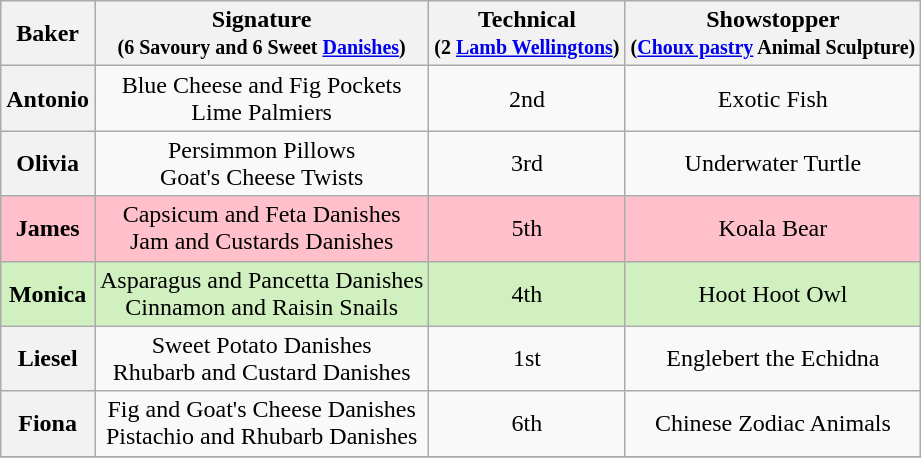<table class="wikitable sortable" style="text-align:center">
<tr>
<th>Baker</th>
<th class="unsortable">Signature<br><small>(6 Savoury and 6 Sweet <a href='#'>Danishes</a>)</small></th>
<th>Technical<br><small>(2 <a href='#'>Lamb Wellingtons</a>)</small></th>
<th class="unsortable">Showstopper<br><small>(<a href='#'>Choux pastry</a> Animal Sculpture)</small></th>
</tr>
<tr>
<th>Antonio</th>
<td>Blue Cheese and Fig Pockets<br>Lime Palmiers</td>
<td>2nd</td>
<td>Exotic Fish</td>
</tr>
<tr>
<th>Olivia</th>
<td>Persimmon Pillows<br>Goat's Cheese Twists</td>
<td>3rd</td>
<td>Underwater Turtle</td>
</tr>
<tr style="background:Pink;">
<th style="background:Pink;">James</th>
<td>Capsicum and Feta Danishes<br>Jam and Custards Danishes</td>
<td>5th</td>
<td>Koala Bear</td>
</tr>
<tr style="background:#d0f0c0;">
<th style="background:#d0f0c0;">Monica</th>
<td>Asparagus and Pancetta Danishes<br>Cinnamon and Raisin Snails</td>
<td>4th</td>
<td>Hoot Hoot Owl</td>
</tr>
<tr>
<th>Liesel</th>
<td>Sweet Potato Danishes<br>Rhubarb and Custard Danishes</td>
<td>1st</td>
<td>Englebert the Echidna</td>
</tr>
<tr>
<th>Fiona</th>
<td>Fig and Goat's Cheese Danishes<br>Pistachio and Rhubarb Danishes</td>
<td>6th</td>
<td>Chinese Zodiac Animals</td>
</tr>
<tr>
</tr>
</table>
